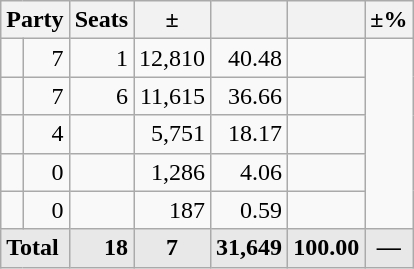<table class=wikitable>
<tr>
<th colspan=2 align=center>Party</th>
<th>Seats</th>
<th>±</th>
<th></th>
<th></th>
<th>±%</th>
</tr>
<tr>
<td></td>
<td align=right>7</td>
<td align=right> 1</td>
<td align=right>12,810</td>
<td align=right>40.48</td>
<td align=right></td>
</tr>
<tr>
<td></td>
<td align=right>7</td>
<td align=right> 6</td>
<td align=right>11,615</td>
<td align=right>36.66</td>
<td align=right></td>
</tr>
<tr>
<td></td>
<td align=right>4</td>
<td align=right></td>
<td align=right>5,751</td>
<td align=right>18.17</td>
<td align=right></td>
</tr>
<tr>
<td></td>
<td align=right>0</td>
<td align=right></td>
<td align=right>1,286</td>
<td align=right>4.06</td>
<td align=right></td>
</tr>
<tr>
<td></td>
<td align=right>0</td>
<td align=right></td>
<td align=right>187</td>
<td align=right>0.59</td>
<td align=right></td>
</tr>
<tr style="font-weight:bold; background:rgb(232,232,232);">
<td colspan=2>Total</td>
<td align=right>18</td>
<td align=center> 7</td>
<td align=right>31,649</td>
<td align=center>100.00</td>
<td align=center>—</td>
</tr>
</table>
